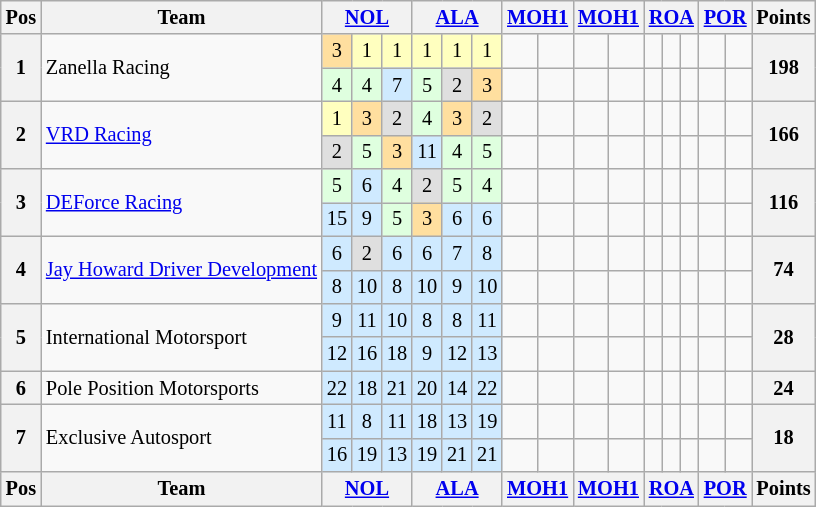<table class="wikitable" style="font-size:85%; text-align:center">
<tr>
<th valign="middle">Pos</th>
<th valign="middle">Team</th>
<th colspan="3"><a href='#'>NOL</a></th>
<th colspan="3"><a href='#'>ALA</a></th>
<th colspan="2"><a href='#'>MOH1</a></th>
<th colspan="2"><a href='#'>MOH1</a></th>
<th colspan="3"><a href='#'>ROA</a></th>
<th colspan="2"><a href='#'>POR</a></th>
<th valign="middle">Points</th>
</tr>
<tr>
<th rowspan="2">1</th>
<td rowspan="2" align="left">Zanella Racing</td>
<td style="background:#FFDF9F;">3</td>
<td style="background:#FFFFBF;">1</td>
<td style="background:#FFFFBF;">1</td>
<td style="background:#FFFFBF;">1</td>
<td style="background:#FFFFBF;">1</td>
<td style="background:#FFFFBF;">1</td>
<td></td>
<td></td>
<td></td>
<td></td>
<td></td>
<td></td>
<td></td>
<td></td>
<td></td>
<th rowspan="2">198</th>
</tr>
<tr>
<td style="background:#DFFFDF;">4</td>
<td style="background:#DFFFDF;">4</td>
<td style="background:#CFEAFF;">7</td>
<td style="background:#DFFFDF;">5</td>
<td style="background:#DFDFDF;">2</td>
<td style="background:#FFDF9F;">3</td>
<td></td>
<td></td>
<td></td>
<td></td>
<td></td>
<td></td>
<td></td>
<td></td>
<td></td>
</tr>
<tr>
<th rowspan="2">2</th>
<td rowspan="2" align="left"><a href='#'>VRD Racing</a></td>
<td style="background:#FFFFBF;">1</td>
<td style="background:#FFDF9F;">3</td>
<td style="background:#DFDFDF;">2</td>
<td style="background:#DFFFDF;">4</td>
<td style="background:#FFDF9F;">3</td>
<td style="background:#DFDFDF;">2</td>
<td></td>
<td></td>
<td></td>
<td></td>
<td></td>
<td></td>
<td></td>
<td></td>
<td></td>
<th rowspan="2">166</th>
</tr>
<tr>
<td style="background:#DFDFDF;">2</td>
<td style="background:#DFFFDF;">5</td>
<td style="background:#FFDF9F;">3</td>
<td style="background:#CFEAFF;">11</td>
<td style="background:#DFFFDF;">4</td>
<td style="background:#DFFFDF;">5</td>
<td></td>
<td></td>
<td></td>
<td></td>
<td></td>
<td></td>
<td></td>
<td></td>
<td></td>
</tr>
<tr>
<th rowspan="2">3</th>
<td rowspan="2" align="left"><a href='#'>DEForce Racing</a></td>
<td style="background:#DFFFDF;">5</td>
<td style="background:#CFEAFF;">6</td>
<td style="background:#DFFFDF;">4</td>
<td style="background:#DFDFDF;">2</td>
<td style="background:#DFFFDF;">5</td>
<td style="background:#DFFFDF;">4</td>
<td></td>
<td></td>
<td></td>
<td></td>
<td></td>
<td></td>
<td></td>
<td></td>
<td></td>
<th rowspan="2">116</th>
</tr>
<tr>
<td style="background:#CFEAFF;">15</td>
<td style="background:#CFEAFF;">9</td>
<td style="background:#DFFFDF;">5</td>
<td style="background:#FFDF9F;">3</td>
<td style="background:#CFEAFF;">6</td>
<td style="background:#CFEAFF;">6</td>
<td></td>
<td></td>
<td></td>
<td></td>
<td></td>
<td></td>
<td></td>
<td></td>
</tr>
<tr>
<th rowspan="2">4</th>
<td rowspan="2" align="left"><a href='#'>Jay Howard Driver Development</a></td>
<td style="background:#CFEAFF;">6</td>
<td style="background:#DFDFDF;">2</td>
<td style="background:#CFEAFF;">6</td>
<td style="background:#CFEAFF;">6</td>
<td style="background:#CFEAFF;">7</td>
<td style="background:#CFEAFF;">8</td>
<td></td>
<td></td>
<td></td>
<td></td>
<td></td>
<td></td>
<td></td>
<td></td>
<td></td>
<th rowspan="2">74</th>
</tr>
<tr>
<td style="background:#CFEAFF;">8</td>
<td style="background:#CFEAFF;">10</td>
<td style="background:#CFEAFF;">8</td>
<td style="background:#CFEAFF;">10</td>
<td style="background:#CFEAFF;">9</td>
<td style="background:#CFEAFF;">10</td>
<td></td>
<td></td>
<td></td>
<td></td>
<td></td>
<td></td>
<td></td>
<td></td>
<td></td>
</tr>
<tr>
<th rowspan="2">5</th>
<td rowspan="2" align="left">International Motorsport</td>
<td style="background:#CFEAFF;">9</td>
<td style="background:#CFEAFF;">11</td>
<td style="background:#CFEAFF;">10</td>
<td style="background:#CFEAFF;">8</td>
<td style="background:#CFEAFF;">8</td>
<td style="background:#CFEAFF;">11</td>
<td></td>
<td></td>
<td></td>
<td></td>
<td></td>
<td></td>
<td></td>
<td></td>
<td></td>
<th rowspan="2">28</th>
</tr>
<tr>
<td style="background:#CFEAFF;">12</td>
<td style="background:#CFEAFF;">16</td>
<td style="background:#CFEAFF;">18</td>
<td style="background:#CFEAFF;">9</td>
<td style="background:#CFEAFF;">12</td>
<td style="background:#CFEAFF;">13</td>
<td></td>
<td></td>
<td></td>
<td></td>
<td></td>
<td></td>
<td></td>
<td></td>
<td></td>
</tr>
<tr>
<th>6</th>
<td align="left">Pole Position Motorsports</td>
<td style="background:#CFEAFF;">22</td>
<td style="background:#CFEAFF;">18</td>
<td style="background:#CFEAFF;">21</td>
<td style="background:#CFEAFF;">20</td>
<td style="background:#CFEAFF;">14</td>
<td style="background:#CFEAFF;">22</td>
<td></td>
<td></td>
<td></td>
<td></td>
<td></td>
<td></td>
<td></td>
<td></td>
<td></td>
<th>24</th>
</tr>
<tr>
<th rowspan="2">7</th>
<td rowspan="2" align="left">Exclusive Autosport</td>
<td style="background:#CFEAFF;">11</td>
<td style="background:#CFEAFF;">8</td>
<td style="background:#CFEAFF;">11</td>
<td style="background:#CFEAFF;">18</td>
<td style="background:#CFEAFF;">13</td>
<td style="background:#CFEAFF;">19</td>
<td></td>
<td></td>
<td></td>
<td></td>
<td></td>
<td></td>
<td></td>
<td></td>
<td></td>
<th rowspan="2">18</th>
</tr>
<tr>
<td style="background:#CFEAFF;">16</td>
<td style="background:#CFEAFF;">19</td>
<td style="background:#CFEAFF;">13</td>
<td style="background:#CFEAFF;">19</td>
<td style="background:#CFEAFF;">21</td>
<td style="background:#CFEAFF;">21</td>
<td></td>
<td></td>
<td></td>
<td></td>
<td></td>
<td></td>
<td></td>
<td></td>
<td></td>
</tr>
<tr>
<th>Pos</th>
<th>Team</th>
<th colspan="3"><a href='#'>NOL</a></th>
<th colspan="3"><a href='#'>ALA</a></th>
<th colspan="2"><a href='#'>MOH1</a></th>
<th colspan="2"><a href='#'>MOH1</a></th>
<th colspan="3"><a href='#'>ROA</a></th>
<th colspan="2"><a href='#'>POR</a></th>
<th>Points</th>
</tr>
</table>
